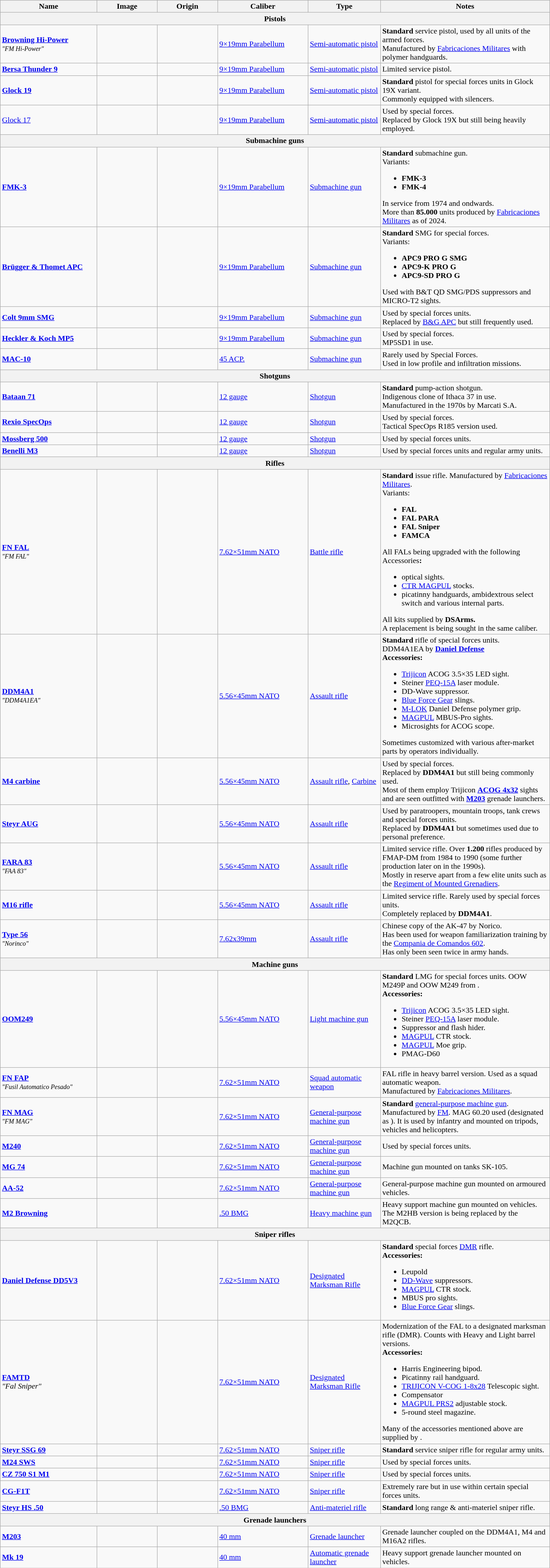<table class="wikitable" style="width:90%;">
<tr>
<th width=16%>Name</th>
<th width=10%>Image</th>
<th width="10%">Origin</th>
<th width="15%">Caliber</th>
<th width=12%>Type</th>
<th width=28%>Notes</th>
</tr>
<tr>
<th colspan="6">Pistols</th>
</tr>
<tr>
<td><strong><a href='#'>Browning Hi-Power</a></strong><br><small><em>"FM Hi-Power"</em></small></td>
<td></td>
<td><br></td>
<td><a href='#'>9×19mm Parabellum</a></td>
<td><a href='#'>Semi-automatic pistol</a></td>
<td><strong>Standard</strong> service pistol, used by all units of the armed forces.<br>Manufactured by <a href='#'>Fabricaciones Militares</a> with polymer handguards.</td>
</tr>
<tr>
<td><strong><a href='#'>Bersa Thunder 9</a></strong></td>
<td></td>
<td></td>
<td><a href='#'>9×19mm Parabellum</a></td>
<td><a href='#'>Semi-automatic pistol</a></td>
<td>Limited service pistol.</td>
</tr>
<tr>
<td><strong><a href='#'>Glock 19</a></strong></td>
<td></td>
<td></td>
<td><a href='#'>9×19mm Parabellum</a></td>
<td><a href='#'>Semi-automatic pistol</a></td>
<td><strong>Standard</strong> pistol for special forces units in Glock 19X variant.<br>Commonly equipped with silencers.</td>
</tr>
<tr>
<td><a href='#'>Glock 17</a></td>
<td></td>
<td></td>
<td><a href='#'>9×19mm Parabellum</a></td>
<td><a href='#'>Semi-automatic pistol</a></td>
<td>Used by special forces.<br>Replaced by Glock 19X but still being heavily employed.</td>
</tr>
<tr>
<th colspan="6">Submachine guns</th>
</tr>
<tr>
<td><a href='#'><strong>FMK-3</strong></a></td>
<td></td>
<td></td>
<td><a href='#'>9×19mm Parabellum</a></td>
<td><a href='#'>Submachine gun</a></td>
<td><strong>Standard</strong> submachine gun.<br>Variants:<ul><li><strong>FMK-3</strong></li><li><strong>FMK-4</strong></li></ul>In service from 1974 and ondwards.<br>More than <strong>85.000</strong> units produced by <a href='#'>Fabricaciones Militares</a> as of 2024.</td>
</tr>
<tr>
<td><strong><a href='#'>Brügger & Thomet APC</a></strong></td>
<td></td>
<td></td>
<td><a href='#'>9×19mm Parabellum</a></td>
<td><a href='#'>Submachine gun</a></td>
<td><strong>Standard</strong> SMG for special forces.<br>Variants:<ul><li><strong>APC9 PRO G SMG</strong></li><li><strong>APC9-K PRO G</strong></li><li><strong>APC9-SD PRO G</strong></li></ul>Used with B&T QD SMG/PDS suppressors and MICRO-T2 sights. </td>
</tr>
<tr>
<td><strong><a href='#'>Colt 9mm SMG</a></strong></td>
<td></td>
<td></td>
<td><a href='#'>9×19mm Parabellum</a></td>
<td><a href='#'>Submachine gun</a></td>
<td>Used by special forces units.<br>Replaced by <a href='#'>B&G APC</a> but still frequently used.</td>
</tr>
<tr>
<td><strong><a href='#'>Heckler & Koch MP5</a></strong></td>
<td></td>
<td></td>
<td><a href='#'>9×19mm Parabellum</a></td>
<td><a href='#'>Submachine gun</a></td>
<td>Used by special forces.<br>MP5SD1 in use.</td>
</tr>
<tr>
<td><strong><a href='#'>MAC-10</a></strong></td>
<td></td>
<td></td>
<td><a href='#'>45 ACP.</a></td>
<td><a href='#'>Submachine gun</a></td>
<td>Rarely used by Special Forces.<br>Used in low profile and infiltration missions.</td>
</tr>
<tr>
<th colspan="6">Shotguns</th>
</tr>
<tr>
<td><a href='#'><strong>Bataan 71</strong></a></td>
<td></td>
<td><br></td>
<td><a href='#'>12 gauge</a></td>
<td><a href='#'>Shotgun</a></td>
<td><strong>Standard</strong> pump-action shotgun.<br>Indigenous clone of Ithaca 37 in use.<br>Manufactured in the 1970s by Marcati S.A.</td>
</tr>
<tr>
<td><strong><a href='#'>Rexio SpecOps</a></strong></td>
<td></td>
<td></td>
<td><a href='#'>12 gauge</a></td>
<td><a href='#'>Shotgun</a></td>
<td>Used by special forces.<br>Tactical SpecOps R185 version used.</td>
</tr>
<tr>
<td><strong><a href='#'>Mossberg 500</a></strong></td>
<td></td>
<td></td>
<td><a href='#'>12 gauge</a></td>
<td><a href='#'>Shotgun</a></td>
<td>Used by special forces units.</td>
</tr>
<tr>
<td><strong><a href='#'>Benelli M3</a></strong></td>
<td></td>
<td></td>
<td><a href='#'>12 gauge</a></td>
<td><a href='#'>Shotgun</a></td>
<td>Used by special forces units and regular army units.</td>
</tr>
<tr>
<th colspan="6">Rifles</th>
</tr>
<tr>
<td><strong><a href='#'>FN FAL</a></strong><br><em><small>"FM FAL"</small></em></td>
<td></td>
<td><br></td>
<td><a href='#'>7.62×51mm NATO</a></td>
<td><a href='#'>Battle rifle</a></td>
<td><strong>Standard</strong> issue rifle. Manufactured by <a href='#'>Fabricaciones Militares</a>.<br>Variants:<ul><li><strong>FAL</strong></li><li><strong>FAL PARA</strong></li><li><strong>FAL Sniper</strong></li><li><strong>FAMCA</strong></li></ul>All FALs being upgraded with the following Accessories<strong>:</strong><ul><li> optical sights.</li><li><a href='#'>CTR MAGPUL</a> stocks.</li><li> picatinny handguards, ambidextrous select switch and various internal parts.</li></ul>All kits supplied by <strong>DSArms.</strong><br>A replacement is being sought in the same caliber.</td>
</tr>
<tr>
<td><a href='#'><strong>DDM4A1</strong></a><br><em><small>"DDM4A1EA"</small></em></td>
<td></td>
<td></td>
<td><a href='#'>5.56×45mm NATO</a></td>
<td><a href='#'>Assault rifle</a></td>
<td><strong>Standard</strong> rifle of special forces units.<br>DDM4A1EA  by <strong><a href='#'>Daniel Defense</a></strong><br><strong>Accessories:</strong><ul><li><a href='#'>Trijicon</a> ACOG 3.5×35 LED sight.</li><li>Steiner <a href='#'>PEQ-15A</a> laser module.</li><li>DD-Wave suppressor.</li><li><a href='#'>Blue Force Gear</a> slings.</li><li><a href='#'>M-LOK</a> Daniel Defense polymer grip.</li><li><a href='#'>MAGPUL</a> MBUS-Pro sights.</li><li>Microsights for ACOG scope.</li></ul>Sometimes customized with various after-market parts by operators individually.</td>
</tr>
<tr>
<td><strong><a href='#'>M4 carbine</a></strong></td>
<td></td>
<td></td>
<td><a href='#'>5.56×45mm NATO</a></td>
<td><a href='#'>Assault rifle</a>, <a href='#'>Carbine</a></td>
<td>Used by special forces.<br>Replaced by <strong>DDM4A1</strong> but still being commonly used.<br>Most of them employ Trijicon <strong><a href='#'>ACOG 4x32</a></strong> sights and are seen outfitted with <strong><a href='#'>M203</a></strong> grenade launchers.</td>
</tr>
<tr>
<td><strong><a href='#'>Steyr AUG</a></strong></td>
<td></td>
<td></td>
<td><a href='#'>5.56×45mm NATO</a></td>
<td><a href='#'>Assault rifle</a></td>
<td>Used by paratroopers, mountain troops, tank crews and special forces units.<br>Replaced by <strong>DDM4A1</strong> but sometimes used due to personal preference.</td>
</tr>
<tr>
<td><strong><a href='#'>FARA 83</a></strong><br><small><em>"FAA 83"</em></small></td>
<td></td>
<td></td>
<td><a href='#'>5.56×45mm NATO</a></td>
<td><a href='#'>Assault rifle</a></td>
<td>Limited service rifle. Over <strong>1.200</strong> rifles produced by FMAP-DM from 1984 to 1990 (some further production later on in the 1990s).<br>Mostly in reserve apart from a few elite units such as the <a href='#'>Regiment of Mounted Grenadiers</a>.</td>
</tr>
<tr>
<td><strong><a href='#'>M16 rifle</a></strong></td>
<td></td>
<td></td>
<td><a href='#'>5.56×45mm NATO</a></td>
<td><a href='#'>Assault rifle</a></td>
<td>Limited service rifle. Rarely used by special forces units.<br>Completely replaced by <strong>DDM4A1</strong>.</td>
</tr>
<tr>
<td><a href='#'><strong>Type 56</strong></a><br><small><em>"Norinco"</em></small></td>
<td></td>
<td></td>
<td><a href='#'>7.62x39mm</a></td>
<td><a href='#'>Assault rifle</a></td>
<td>Chinese copy of the AK-47 by Norico.<br>Has been used for weapon familiarization training by the <a href='#'>Compania de Comandos 602</a>.<br>Has only been seen twice in army hands.</td>
</tr>
<tr>
<th colspan="6">Machine guns</th>
</tr>
<tr>
<td><a href='#'><strong>OOM249</strong></a></td>
<td></td>
<td></td>
<td><a href='#'>5.56×45mm NATO</a></td>
<td><a href='#'>Light machine gun</a></td>
<td><strong>Standard</strong> LMG for special forces units. OOW M249P and OOW M249 from <strong></strong>.<br><strong>Accessories:</strong><ul><li><a href='#'>Trijicon</a> ACOG 3.5×35 LED sight.</li><li>Steiner <a href='#'>PEQ-15A</a> laser module.</li><li>Suppressor and flash hider.</li><li><a href='#'>MAGPUL</a> CTR stock.</li><li><a href='#'>MAGPUL</a> Moe grip.</li><li>PMAG-D60</li></ul></td>
</tr>
<tr>
<td><a href='#'><strong>FN FAP</strong></a><br><em><small>"Fusil Automatico Pesado"</small></em></td>
<td></td>
<td><br></td>
<td><a href='#'>7.62×51mm NATO</a></td>
<td><a href='#'>Squad automatic weapon</a></td>
<td>FAL rifle in heavy barrel version. Used as a squad automatic weapon.<br>Manufactured by <a href='#'>Fabricaciones Militares</a>.</td>
</tr>
<tr>
<td><strong><a href='#'>FN MAG</a></strong><br><em><small>"FM MAG"</small></em></td>
<td></td>
<td><br></td>
<td><a href='#'>7.62×51mm NATO</a></td>
<td><a href='#'>General-purpose machine gun</a></td>
<td><strong>Standard</strong> <a href='#'>general-purpose machine gun</a>.<br>Manufactured by <a href='#'>FM</a>. 
MAG 60.20 used (designated as ). It is used by infantry and mounted on tripods, vehicles and helicopters.</td>
</tr>
<tr>
<td><a href='#'><strong>M240</strong></a></td>
<td></td>
<td></td>
<td><a href='#'>7.62×51mm NATO</a></td>
<td><a href='#'>General-purpose machine gun</a></td>
<td>Used by special forces units.</td>
</tr>
<tr>
<td><a href='#'><strong>MG 74</strong></a></td>
<td></td>
<td></td>
<td><a href='#'>7.62×51mm NATO</a></td>
<td><a href='#'>General-purpose machine gun</a></td>
<td>Machine gun mounted on tanks SK-105.</td>
</tr>
<tr>
<td><a href='#'><strong>AA-52</strong></a></td>
<td></td>
<td></td>
<td><a href='#'>7.62×51mm NATO</a></td>
<td><a href='#'>General-purpose machine gun</a></td>
<td>General-purpose machine gun mounted on armoured vehicles.</td>
</tr>
<tr>
<td><strong><a href='#'>M2 Browning</a></strong></td>
<td></td>
<td></td>
<td><a href='#'>.50 BMG</a></td>
<td><a href='#'>Heavy machine gun</a></td>
<td>Heavy support machine gun mounted on vehicles.<br>The M2HB version is being replaced by the M2QCB.</td>
</tr>
<tr>
<th colspan="6">Sniper rifles</th>
</tr>
<tr>
<td><a href='#'><strong>Daniel Defense DD5V3</strong></a></td>
<td></td>
<td></td>
<td><a href='#'>7.62×51mm NATO</a></td>
<td><a href='#'>Designated Marksman Rifle</a></td>
<td><strong>Standard</strong> special forces <a href='#'>DMR</a> rifle.<br><strong>Accessories:</strong><ul><li>Leupold </li><li><a href='#'>DD-Wave</a> suppressors.</li><li><a href='#'>MAGPUL</a> CTR stock.</li><li>MBUS pro sights.</li><li><a href='#'>Blue Force Gear</a> slings.</li></ul></td>
</tr>
<tr>
<td><a href='#'><strong>FAMTD</strong></a><br><em>"Fal Sniper"</em></td>
<td></td>
<td></td>
<td><a href='#'>7.62×51mm NATO</a></td>
<td><a href='#'>Designated Marksman Rifle</a></td>
<td>Modernization of the FAL to a designated marksman rifle (DMR). Counts with Heavy and Light barrel versions.<br><strong>Accessories:</strong><ul><li>Harris Engineering bipod.</li><li>Picatinny rail handguard.</li><li><a href='#'>TRIJICON V-COG 1-8x28</a> Telescopic sight.</li><li>Compensator</li><li><a href='#'>MAGPUL PRS2</a> adjustable stock.</li><li>5-round steel magazine.</li></ul>Many of the accessories mentioned above are supplied by .</td>
</tr>
<tr>
<td><strong><a href='#'>Steyr SSG 69</a></strong></td>
<td></td>
<td></td>
<td><a href='#'>7.62×51mm NATO</a></td>
<td><a href='#'>Sniper rifle</a></td>
<td><strong>Standard</strong> service sniper rifle for regular army units.</td>
</tr>
<tr>
<td><a href='#'><strong>M24 SWS</strong></a></td>
<td></td>
<td></td>
<td><a href='#'>7.62×51mm NATO</a></td>
<td><a href='#'>Sniper rifle</a></td>
<td>Used by special forces units.</td>
</tr>
<tr>
<td><a href='#'><strong>CZ 750 S1 M1</strong></a></td>
<td></td>
<td></td>
<td><a href='#'>7.62×51mm NATO</a></td>
<td><a href='#'>Sniper rifle</a></td>
<td>Used by special forces units.</td>
</tr>
<tr>
<td><a href='#'><strong>CG-F1T</strong></a></td>
<td></td>
<td></td>
<td><a href='#'>7.62×51mm NATO</a></td>
<td><a href='#'>Sniper rifle</a></td>
<td>Extremely rare but in use within certain special forces units.</td>
</tr>
<tr>
<td><strong><a href='#'>Steyr HS .50</a></strong></td>
<td></td>
<td></td>
<td><a href='#'>.50 BMG</a></td>
<td><a href='#'>Anti-materiel rifle</a></td>
<td><strong>Standard</strong> long range & anti-materiel sniper rifle.</td>
</tr>
<tr>
<th colspan="6">Grenade launchers</th>
</tr>
<tr>
<td><a href='#'><strong>M203</strong></a></td>
<td></td>
<td></td>
<td><a href='#'>40 mm</a></td>
<td><a href='#'>Grenade launcher</a></td>
<td>Grenade launcher coupled on the DDM4A1, M4 and M16A2 rifles.</td>
</tr>
<tr>
<td><a href='#'><strong>Mk 19</strong></a></td>
<td></td>
<td></td>
<td><a href='#'>40 mm</a></td>
<td><a href='#'>Automatic grenade launcher</a></td>
<td>Heavy support grenade launcher mounted on vehicles.</td>
</tr>
</table>
